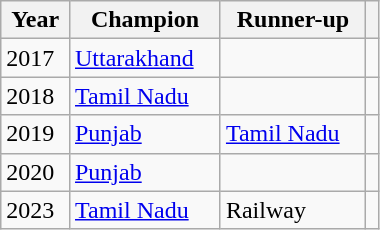<table class="wikitable" width=20%>
<tr>
<th>Year</th>
<th>Champion</th>
<th>Runner-up</th>
<th></th>
</tr>
<tr>
<td>2017</td>
<td><a href='#'>Uttarakhand</a></td>
<td></td>
<td></td>
</tr>
<tr>
<td>2018</td>
<td><a href='#'>Tamil Nadu</a></td>
<td></td>
<td></td>
</tr>
<tr>
<td>2019</td>
<td><a href='#'>Punjab</a></td>
<td><a href='#'>Tamil Nadu</a></td>
<td></td>
</tr>
<tr>
<td>2020</td>
<td><a href='#'>Punjab</a></td>
<td></td>
<td></td>
</tr>
<tr>
<td>2023</td>
<td><a href='#'>Tamil Nadu</a></td>
<td>Railway</td>
<td></td>
</tr>
</table>
